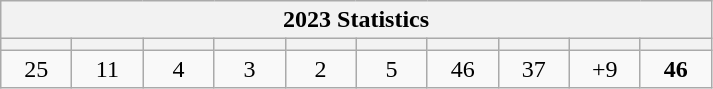<table class="wikitable" style="text-align: center;">
<tr>
<th colspan=10><strong>2023 Statistics</strong></th>
</tr>
<tr>
<th style="width: 40px;"></th>
<th style="width: 40px;"></th>
<th style="width: 40px;"></th>
<th style="width: 40px;"></th>
<th style="width: 40px;"></th>
<th style="width: 40px;"></th>
<th style="width: 40px;"></th>
<th style="width: 40px;"></th>
<th style="width: 40px;"></th>
<th style="width: 40px;"></th>
</tr>
<tr>
<td>25</td>
<td>11</td>
<td>4</td>
<td>3</td>
<td>2</td>
<td>5</td>
<td>46</td>
<td>37</td>
<td>+9</td>
<td><strong>46</strong></td>
</tr>
</table>
